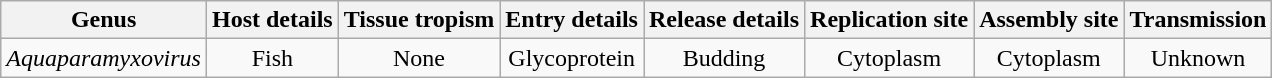<table class="wikitable sortable" style="text-align:center">
<tr>
<th>Genus</th>
<th>Host details</th>
<th>Tissue tropism</th>
<th>Entry details</th>
<th>Release details</th>
<th>Replication site</th>
<th>Assembly site</th>
<th>Transmission</th>
</tr>
<tr>
<td><em>Aquaparamyxovirus</em></td>
<td>Fish</td>
<td>None</td>
<td>Glycoprotein</td>
<td>Budding</td>
<td>Cytoplasm</td>
<td>Cytoplasm</td>
<td>Unknown</td>
</tr>
</table>
